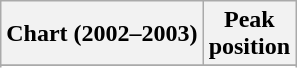<table class="wikitable sortable">
<tr>
<th align="left">Chart (2002–2003)</th>
<th style="text-align:center;">Peak<br>position</th>
</tr>
<tr>
</tr>
<tr>
</tr>
</table>
